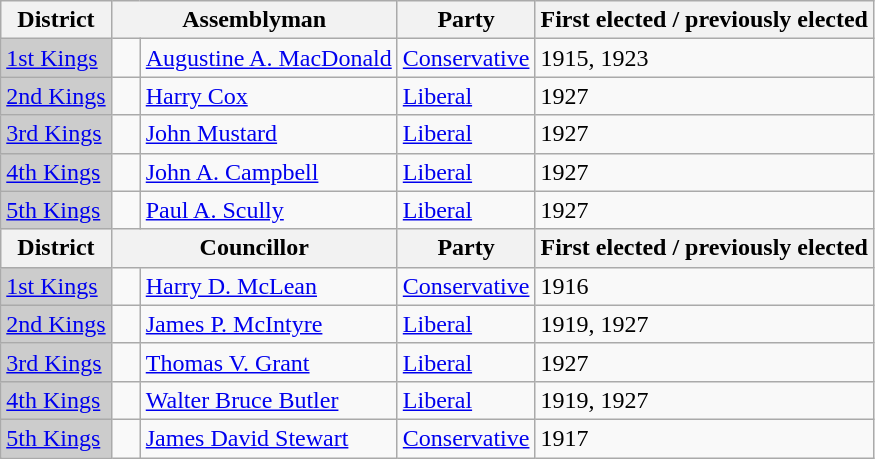<table class="wikitable sortable">
<tr>
<th>District</th>
<th colspan="2">Assemblyman</th>
<th>Party</th>
<th>First elected / previously elected</th>
</tr>
<tr>
<td bgcolor="CCCCCC"><a href='#'>1st Kings</a></td>
<td>   </td>
<td><a href='#'>Augustine A. MacDonald</a></td>
<td><a href='#'>Conservative</a></td>
<td>1915, 1923</td>
</tr>
<tr>
<td bgcolor="CCCCCC"><a href='#'>2nd Kings</a></td>
<td>   </td>
<td><a href='#'>Harry Cox</a></td>
<td><a href='#'>Liberal</a></td>
<td>1927</td>
</tr>
<tr>
<td bgcolor="CCCCCC"><a href='#'>3rd Kings</a></td>
<td>   </td>
<td><a href='#'>John Mustard</a></td>
<td><a href='#'>Liberal</a></td>
<td>1927</td>
</tr>
<tr>
<td bgcolor="CCCCCC"><a href='#'>4th Kings</a></td>
<td>   </td>
<td><a href='#'>John A. Campbell</a></td>
<td><a href='#'>Liberal</a></td>
<td>1927</td>
</tr>
<tr>
<td bgcolor="CCCCCC"><a href='#'>5th Kings</a></td>
<td>   </td>
<td><a href='#'>Paul A. Scully</a></td>
<td><a href='#'>Liberal</a></td>
<td>1927</td>
</tr>
<tr>
<th>District</th>
<th colspan="2">Councillor</th>
<th>Party</th>
<th>First elected / previously elected</th>
</tr>
<tr>
<td bgcolor="CCCCCC"><a href='#'>1st Kings</a></td>
<td>   </td>
<td><a href='#'>Harry D. McLean</a></td>
<td><a href='#'>Conservative</a></td>
<td>1916</td>
</tr>
<tr>
<td bgcolor="CCCCCC"><a href='#'>2nd Kings</a></td>
<td>   </td>
<td><a href='#'>James P. McIntyre</a></td>
<td><a href='#'>Liberal</a></td>
<td>1919, 1927</td>
</tr>
<tr>
<td bgcolor="CCCCCC"><a href='#'>3rd Kings</a></td>
<td>   </td>
<td><a href='#'>Thomas V. Grant</a></td>
<td><a href='#'>Liberal</a></td>
<td>1927</td>
</tr>
<tr>
<td bgcolor="CCCCCC"><a href='#'>4th Kings</a></td>
<td>   </td>
<td><a href='#'>Walter Bruce Butler</a></td>
<td><a href='#'>Liberal</a></td>
<td>1919, 1927</td>
</tr>
<tr>
<td bgcolor="CCCCCC"><a href='#'>5th Kings</a></td>
<td>   </td>
<td><a href='#'>James David Stewart</a></td>
<td><a href='#'>Conservative</a></td>
<td>1917</td>
</tr>
</table>
